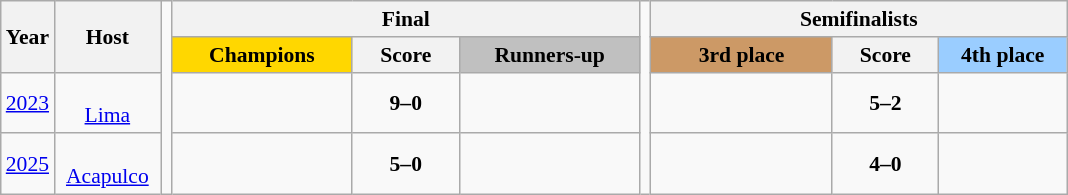<table class="wikitable" style="font-size:90%; text-align: center;">
<tr>
<th rowspan=2 width=5%>Year</th>
<th rowspan=2 width=10%>Host</th>
<td width=1% rowspan=14 style="border-top:none;border-bottom:none;"></td>
<th colspan=3>Final</th>
<td width=1% rowspan=14 style="border-top:none;border-bottom:none;"></td>
<th colspan=3>Semifinalists</th>
</tr>
<tr>
<th width=17% style="background-color:gold;">Champions</th>
<th width=10%>Score</th>
<th width=17% style="background-color:silver;">Runners-up</th>
<th width=17% style="background-color:#cc9966;">3rd place</th>
<th width=10%>Score</th>
<th width=17% style="background-color:#9acdff;">4th place</th>
</tr>
<tr>
<td><a href='#'>2023</a></td>
<td><br><a href='#'>Lima</a></td>
<td><strong></strong></td>
<td><strong>9–0</strong></td>
<td></td>
<td></td>
<td><strong>5–2</strong></td>
<td></td>
</tr>
<tr>
<td><a href='#'>2025</a></td>
<td><br><a href='#'>Acapulco</a></td>
<td><strong></strong></td>
<td><strong>5–0</strong></td>
<td></td>
<td></td>
<td><strong>4–0</strong></td>
<td></td>
</tr>
</table>
